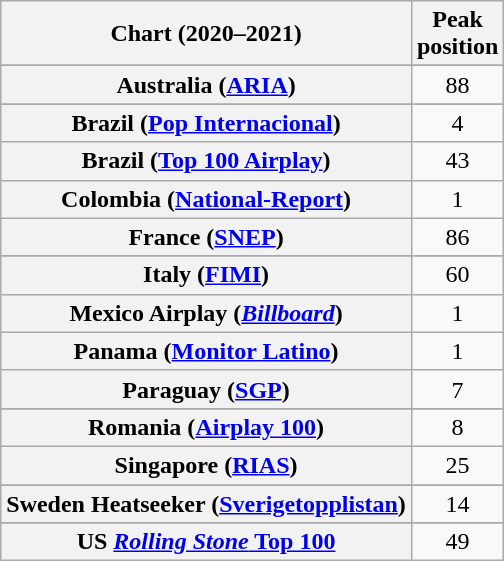<table class="wikitable sortable plainrowheaders" style="text-align:center">
<tr>
<th scope="col">Chart (2020–2021)</th>
<th scope="col">Peak<br>position</th>
</tr>
<tr>
</tr>
<tr>
<th scope="row">Australia (<a href='#'>ARIA</a>)</th>
<td>88</td>
</tr>
<tr>
</tr>
<tr>
<th scope="row">Brazil (<a href='#'>Pop Internacional</a>)</th>
<td>4</td>
</tr>
<tr>
<th scope="row">Brazil (<a href='#'>Top 100 Airplay</a>)</th>
<td>43</td>
</tr>
<tr>
<th scope="row">Colombia (<a href='#'>National-Report</a>)</th>
<td>1</td>
</tr>
<tr>
<th scope="row">France (<a href='#'>SNEP</a>)</th>
<td>86</td>
</tr>
<tr>
</tr>
<tr>
</tr>
<tr>
<th scope="row">Italy (<a href='#'>FIMI</a>)</th>
<td>60</td>
</tr>
<tr>
<th scope="row">Mexico Airplay (<em><a href='#'>Billboard</a></em>)</th>
<td>1</td>
</tr>
<tr>
<th scope="row">Panama (<a href='#'>Monitor Latino</a>)</th>
<td>1</td>
</tr>
<tr>
<th scope="row">Paraguay (<a href='#'>SGP</a>)</th>
<td>7</td>
</tr>
<tr>
</tr>
<tr>
<th scope="row">Romania (<a href='#'>Airplay 100</a>)</th>
<td>8</td>
</tr>
<tr>
<th scope="row">Singapore (<a href='#'>RIAS</a>)</th>
<td>25</td>
</tr>
<tr>
</tr>
<tr>
</tr>
<tr>
<th scope="row">Sweden Heatseeker (<a href='#'>Sverigetopplistan</a>)</th>
<td>14</td>
</tr>
<tr>
</tr>
<tr>
</tr>
<tr>
</tr>
<tr>
</tr>
<tr>
</tr>
<tr>
<th scope="row">US <a href='#'><em>Rolling Stone</em> Top 100</a></th>
<td>49</td>
</tr>
</table>
